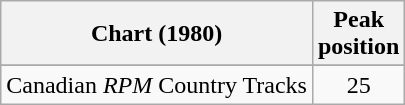<table class="wikitable sortable">
<tr>
<th align="left">Chart (1980)</th>
<th align="center">Peak<br>position</th>
</tr>
<tr>
</tr>
<tr>
<td align="left">Canadian <em>RPM</em> Country Tracks</td>
<td align="center">25</td>
</tr>
</table>
